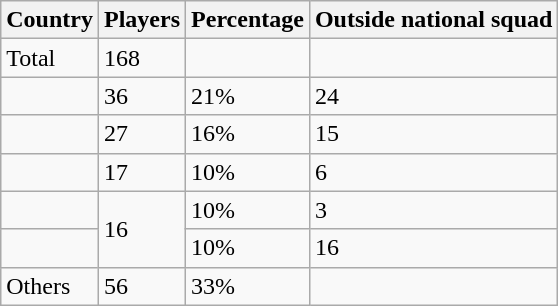<table class="wikitable sortable">
<tr>
<th>Country</th>
<th>Players</th>
<th>Percentage</th>
<th>Outside national squad</th>
</tr>
<tr>
<td>Total</td>
<td>168</td>
<td></td>
<td></td>
</tr>
<tr>
<td></td>
<td>36</td>
<td>21%</td>
<td>24</td>
</tr>
<tr>
<td></td>
<td>27</td>
<td>16%</td>
<td>15</td>
</tr>
<tr>
<td></td>
<td>17</td>
<td>10%</td>
<td>6</td>
</tr>
<tr>
<td></td>
<td rowspan="2">16</td>
<td>10%</td>
<td>3</td>
</tr>
<tr>
<td></td>
<td>10%</td>
<td>16</td>
</tr>
<tr>
<td>Others</td>
<td>56</td>
<td>33%</td>
<td></td>
</tr>
</table>
